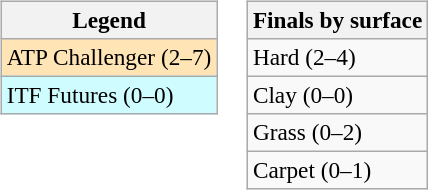<table>
<tr valign=top>
<td><br><table class=wikitable style=font-size:97%>
<tr>
<th>Legend</th>
</tr>
<tr bgcolor=moccasin>
<td>ATP Challenger (2–7)</td>
</tr>
<tr bgcolor=cffcff>
<td>ITF Futures (0–0)</td>
</tr>
</table>
</td>
<td><br><table class=wikitable style=font-size:97%>
<tr>
<th>Finals by surface</th>
</tr>
<tr>
<td>Hard (2–4)</td>
</tr>
<tr>
<td>Clay (0–0)</td>
</tr>
<tr>
<td>Grass (0–2)</td>
</tr>
<tr>
<td>Carpet (0–1)</td>
</tr>
</table>
</td>
</tr>
</table>
